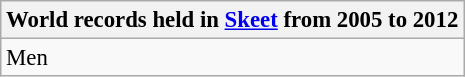<table class="wikitable" style="font-size: 95%">
<tr>
<th colspan=7>World records held in <a href='#'>Skeet</a> from 2005 to 2012</th>
</tr>
<tr>
<td rowspan=1>Men<br></td>
</tr>
</table>
